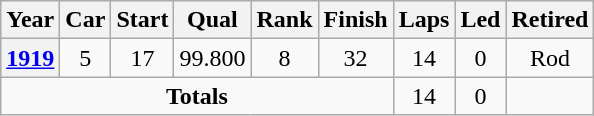<table class="wikitable" style="text-align:center">
<tr>
<th>Year</th>
<th>Car</th>
<th>Start</th>
<th>Qual</th>
<th>Rank</th>
<th>Finish</th>
<th>Laps</th>
<th>Led</th>
<th>Retired</th>
</tr>
<tr>
<th><a href='#'>1919</a></th>
<td>5</td>
<td>17</td>
<td>99.800</td>
<td>8</td>
<td>32</td>
<td>14</td>
<td>0</td>
<td>Rod</td>
</tr>
<tr>
<td colspan=6><strong>Totals</strong></td>
<td>14</td>
<td>0</td>
<td></td>
</tr>
</table>
